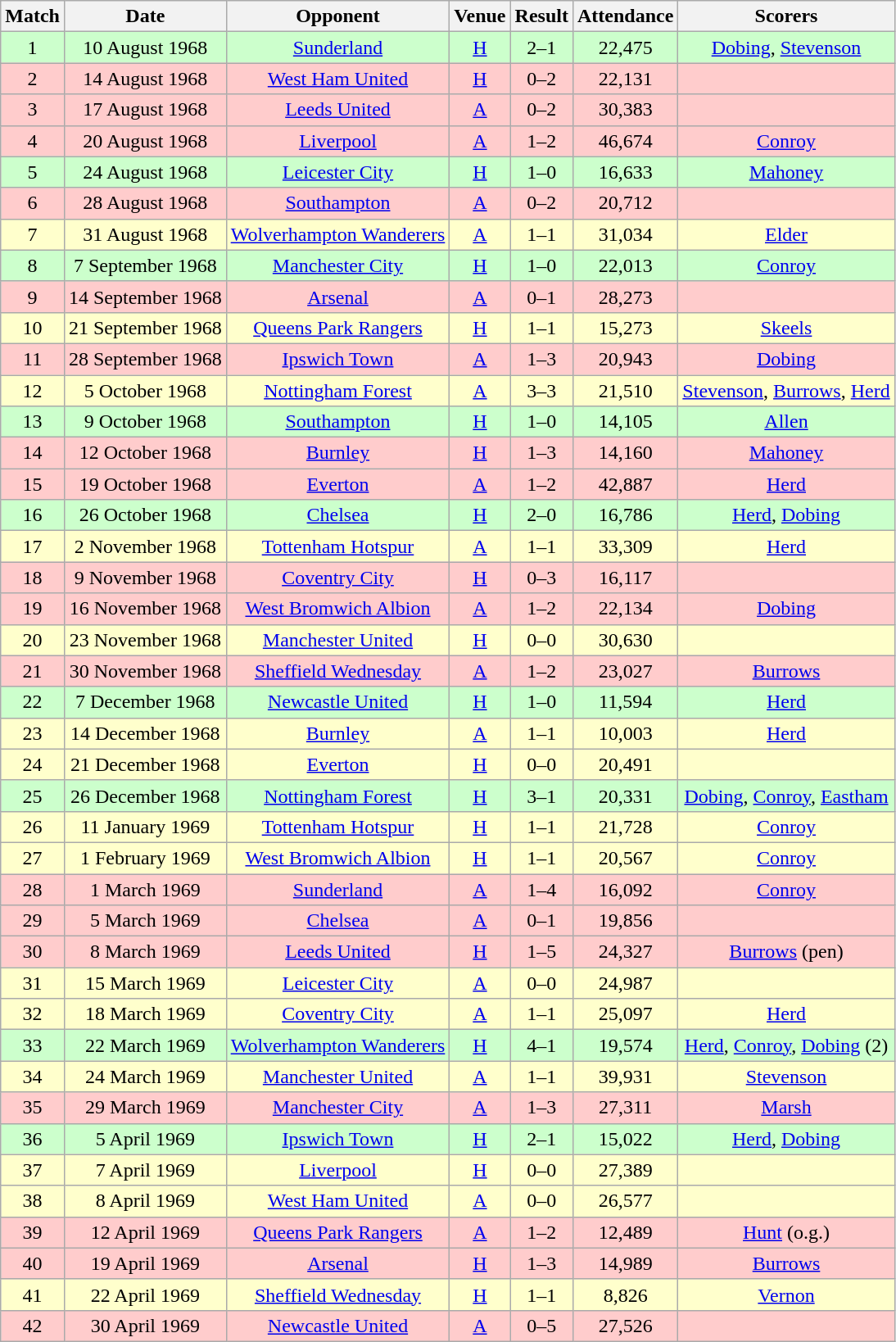<table class="wikitable" style="font-size:100%; text-align:center">
<tr>
<th>Match</th>
<th>Date</th>
<th>Opponent</th>
<th>Venue</th>
<th>Result</th>
<th>Attendance</th>
<th>Scorers</th>
</tr>
<tr style="background-color: #CCFFCC;">
<td>1</td>
<td>10 August 1968</td>
<td><a href='#'>Sunderland</a></td>
<td><a href='#'>H</a></td>
<td>2–1</td>
<td>22,475</td>
<td><a href='#'>Dobing</a>, <a href='#'>Stevenson</a></td>
</tr>
<tr style="background-color: #FFCCCC;">
<td>2</td>
<td>14 August 1968</td>
<td><a href='#'>West Ham United</a></td>
<td><a href='#'>H</a></td>
<td>0–2</td>
<td>22,131</td>
<td></td>
</tr>
<tr style="background-color: #FFCCCC;">
<td>3</td>
<td>17 August 1968</td>
<td><a href='#'>Leeds United</a></td>
<td><a href='#'>A</a></td>
<td>0–2</td>
<td>30,383</td>
<td></td>
</tr>
<tr style="background-color: #FFCCCC;">
<td>4</td>
<td>20 August 1968</td>
<td><a href='#'>Liverpool</a></td>
<td><a href='#'>A</a></td>
<td>1–2</td>
<td>46,674</td>
<td><a href='#'>Conroy</a></td>
</tr>
<tr style="background-color: #CCFFCC;">
<td>5</td>
<td>24 August 1968</td>
<td><a href='#'>Leicester City</a></td>
<td><a href='#'>H</a></td>
<td>1–0</td>
<td>16,633</td>
<td><a href='#'>Mahoney</a></td>
</tr>
<tr style="background-color: #FFCCCC;">
<td>6</td>
<td>28 August 1968</td>
<td><a href='#'>Southampton</a></td>
<td><a href='#'>A</a></td>
<td>0–2</td>
<td>20,712</td>
<td></td>
</tr>
<tr style="background-color: #FFFFCC;">
<td>7</td>
<td>31 August 1968</td>
<td><a href='#'>Wolverhampton Wanderers</a></td>
<td><a href='#'>A</a></td>
<td>1–1</td>
<td>31,034</td>
<td><a href='#'>Elder</a></td>
</tr>
<tr style="background-color: #CCFFCC;">
<td>8</td>
<td>7 September 1968</td>
<td><a href='#'>Manchester City</a></td>
<td><a href='#'>H</a></td>
<td>1–0</td>
<td>22,013</td>
<td><a href='#'>Conroy</a></td>
</tr>
<tr style="background-color: #FFCCCC;">
<td>9</td>
<td>14 September 1968</td>
<td><a href='#'>Arsenal</a></td>
<td><a href='#'>A</a></td>
<td>0–1</td>
<td>28,273</td>
<td></td>
</tr>
<tr style="background-color: #FFFFCC;">
<td>10</td>
<td>21 September 1968</td>
<td><a href='#'>Queens Park Rangers</a></td>
<td><a href='#'>H</a></td>
<td>1–1</td>
<td>15,273</td>
<td><a href='#'>Skeels</a></td>
</tr>
<tr style="background-color: #FFCCCC;">
<td>11</td>
<td>28 September 1968</td>
<td><a href='#'>Ipswich Town</a></td>
<td><a href='#'>A</a></td>
<td>1–3</td>
<td>20,943</td>
<td><a href='#'>Dobing</a></td>
</tr>
<tr style="background-color: #FFFFCC;">
<td>12</td>
<td>5 October 1968</td>
<td><a href='#'>Nottingham Forest</a></td>
<td><a href='#'>A</a></td>
<td>3–3</td>
<td>21,510</td>
<td><a href='#'>Stevenson</a>, <a href='#'>Burrows</a>, <a href='#'>Herd</a></td>
</tr>
<tr style="background-color: #CCFFCC;">
<td>13</td>
<td>9 October 1968</td>
<td><a href='#'>Southampton</a></td>
<td><a href='#'>H</a></td>
<td>1–0</td>
<td>14,105</td>
<td><a href='#'>Allen</a></td>
</tr>
<tr style="background-color: #FFCCCC;">
<td>14</td>
<td>12 October 1968</td>
<td><a href='#'>Burnley</a></td>
<td><a href='#'>H</a></td>
<td>1–3</td>
<td>14,160</td>
<td><a href='#'>Mahoney</a></td>
</tr>
<tr style="background-color: #FFCCCC;">
<td>15</td>
<td>19 October 1968</td>
<td><a href='#'>Everton</a></td>
<td><a href='#'>A</a></td>
<td>1–2</td>
<td>42,887</td>
<td><a href='#'>Herd</a></td>
</tr>
<tr style="background-color: #CCFFCC;">
<td>16</td>
<td>26 October 1968</td>
<td><a href='#'>Chelsea</a></td>
<td><a href='#'>H</a></td>
<td>2–0</td>
<td>16,786</td>
<td><a href='#'>Herd</a>, <a href='#'>Dobing</a></td>
</tr>
<tr style="background-color: #FFFFCC;">
<td>17</td>
<td>2 November 1968</td>
<td><a href='#'>Tottenham Hotspur</a></td>
<td><a href='#'>A</a></td>
<td>1–1</td>
<td>33,309</td>
<td><a href='#'>Herd</a></td>
</tr>
<tr style="background-color: #FFCCCC;">
<td>18</td>
<td>9 November 1968</td>
<td><a href='#'>Coventry City</a></td>
<td><a href='#'>H</a></td>
<td>0–3</td>
<td>16,117</td>
<td></td>
</tr>
<tr style="background-color: #FFCCCC;">
<td>19</td>
<td>16 November 1968</td>
<td><a href='#'>West Bromwich Albion</a></td>
<td><a href='#'>A</a></td>
<td>1–2</td>
<td>22,134</td>
<td><a href='#'>Dobing</a></td>
</tr>
<tr style="background-color: #FFFFCC;">
<td>20</td>
<td>23 November 1968</td>
<td><a href='#'>Manchester United</a></td>
<td><a href='#'>H</a></td>
<td>0–0</td>
<td>30,630</td>
<td></td>
</tr>
<tr style="background-color: #FFCCCC;">
<td>21</td>
<td>30 November 1968</td>
<td><a href='#'>Sheffield Wednesday</a></td>
<td><a href='#'>A</a></td>
<td>1–2</td>
<td>23,027</td>
<td><a href='#'>Burrows</a></td>
</tr>
<tr style="background-color: #CCFFCC;">
<td>22</td>
<td>7 December 1968</td>
<td><a href='#'>Newcastle United</a></td>
<td><a href='#'>H</a></td>
<td>1–0</td>
<td>11,594</td>
<td><a href='#'>Herd</a></td>
</tr>
<tr style="background-color: #FFFFCC;">
<td>23</td>
<td>14 December 1968</td>
<td><a href='#'>Burnley</a></td>
<td><a href='#'>A</a></td>
<td>1–1</td>
<td>10,003</td>
<td><a href='#'>Herd</a></td>
</tr>
<tr style="background-color: #FFFFCC;">
<td>24</td>
<td>21 December 1968</td>
<td><a href='#'>Everton</a></td>
<td><a href='#'>H</a></td>
<td>0–0</td>
<td>20,491</td>
<td></td>
</tr>
<tr style="background-color: #CCFFCC;">
<td>25</td>
<td>26 December 1968</td>
<td><a href='#'>Nottingham Forest</a></td>
<td><a href='#'>H</a></td>
<td>3–1</td>
<td>20,331</td>
<td><a href='#'>Dobing</a>, <a href='#'>Conroy</a>, <a href='#'>Eastham</a></td>
</tr>
<tr style="background-color: #FFFFCC;">
<td>26</td>
<td>11 January 1969</td>
<td><a href='#'>Tottenham Hotspur</a></td>
<td><a href='#'>H</a></td>
<td>1–1</td>
<td>21,728</td>
<td><a href='#'>Conroy</a></td>
</tr>
<tr style="background-color: #FFFFCC;">
<td>27</td>
<td>1 February 1969</td>
<td><a href='#'>West Bromwich Albion</a></td>
<td><a href='#'>H</a></td>
<td>1–1</td>
<td>20,567</td>
<td><a href='#'>Conroy</a></td>
</tr>
<tr style="background-color: #FFCCCC;">
<td>28</td>
<td>1 March 1969</td>
<td><a href='#'>Sunderland</a></td>
<td><a href='#'>A</a></td>
<td>1–4</td>
<td>16,092</td>
<td><a href='#'>Conroy</a></td>
</tr>
<tr style="background-color: #FFCCCC;">
<td>29</td>
<td>5 March 1969</td>
<td><a href='#'>Chelsea</a></td>
<td><a href='#'>A</a></td>
<td>0–1</td>
<td>19,856</td>
<td></td>
</tr>
<tr style="background-color: #FFCCCC;">
<td>30</td>
<td>8 March 1969</td>
<td><a href='#'>Leeds United</a></td>
<td><a href='#'>H</a></td>
<td>1–5</td>
<td>24,327</td>
<td><a href='#'>Burrows</a> (pen)</td>
</tr>
<tr style="background-color: #FFFFCC;">
<td>31</td>
<td>15 March 1969</td>
<td><a href='#'>Leicester City</a></td>
<td><a href='#'>A</a></td>
<td>0–0</td>
<td>24,987</td>
<td></td>
</tr>
<tr style="background-color: #FFFFCC;">
<td>32</td>
<td>18 March 1969</td>
<td><a href='#'>Coventry City</a></td>
<td><a href='#'>A</a></td>
<td>1–1</td>
<td>25,097</td>
<td><a href='#'>Herd</a></td>
</tr>
<tr style="background-color: #CCFFCC;">
<td>33</td>
<td>22 March 1969</td>
<td><a href='#'>Wolverhampton Wanderers</a></td>
<td><a href='#'>H</a></td>
<td>4–1</td>
<td>19,574</td>
<td><a href='#'>Herd</a>, <a href='#'>Conroy</a>, <a href='#'>Dobing</a> (2)</td>
</tr>
<tr style="background-color: #FFFFCC;">
<td>34</td>
<td>24 March 1969</td>
<td><a href='#'>Manchester United</a></td>
<td><a href='#'>A</a></td>
<td>1–1</td>
<td>39,931</td>
<td><a href='#'>Stevenson</a></td>
</tr>
<tr style="background-color: #FFCCCC;">
<td>35</td>
<td>29 March 1969</td>
<td><a href='#'>Manchester City</a></td>
<td><a href='#'>A</a></td>
<td>1–3</td>
<td>27,311</td>
<td><a href='#'>Marsh</a></td>
</tr>
<tr style="background-color: #CCFFCC;">
<td>36</td>
<td>5 April 1969</td>
<td><a href='#'>Ipswich Town</a></td>
<td><a href='#'>H</a></td>
<td>2–1</td>
<td>15,022</td>
<td><a href='#'>Herd</a>, <a href='#'>Dobing</a></td>
</tr>
<tr style="background-color: #FFFFCC;">
<td>37</td>
<td>7 April 1969</td>
<td><a href='#'>Liverpool</a></td>
<td><a href='#'>H</a></td>
<td>0–0</td>
<td>27,389</td>
<td></td>
</tr>
<tr style="background-color: #FFFFCC;">
<td>38</td>
<td>8 April 1969</td>
<td><a href='#'>West Ham United</a></td>
<td><a href='#'>A</a></td>
<td>0–0</td>
<td>26,577</td>
<td></td>
</tr>
<tr style="background-color: #FFCCCC;">
<td>39</td>
<td>12 April 1969</td>
<td><a href='#'>Queens Park Rangers</a></td>
<td><a href='#'>A</a></td>
<td>1–2</td>
<td>12,489</td>
<td><a href='#'>Hunt</a> (o.g.)</td>
</tr>
<tr style="background-color: #FFCCCC;">
<td>40</td>
<td>19 April 1969</td>
<td><a href='#'>Arsenal</a></td>
<td><a href='#'>H</a></td>
<td>1–3</td>
<td>14,989</td>
<td><a href='#'>Burrows</a></td>
</tr>
<tr style="background-color: #FFFFCC;">
<td>41</td>
<td>22 April 1969</td>
<td><a href='#'>Sheffield Wednesday</a></td>
<td><a href='#'>H</a></td>
<td>1–1</td>
<td>8,826</td>
<td><a href='#'>Vernon</a></td>
</tr>
<tr style="background-color: #FFCCCC;">
<td>42</td>
<td>30 April 1969</td>
<td><a href='#'>Newcastle United</a></td>
<td><a href='#'>A</a></td>
<td>0–5</td>
<td>27,526</td>
<td></td>
</tr>
</table>
